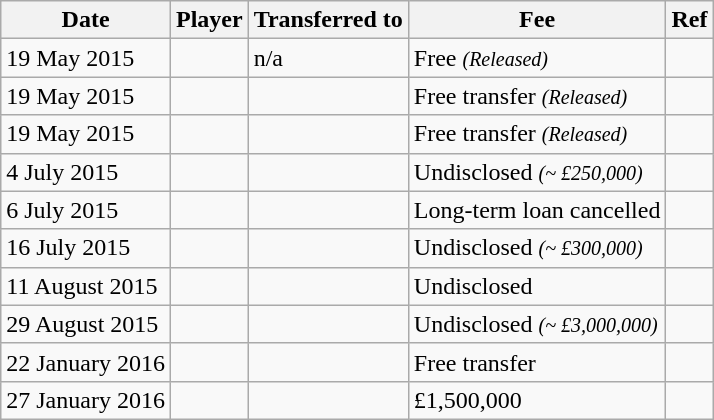<table class="wikitable">
<tr>
<th>Date</th>
<th>Player</th>
<th>Transferred to</th>
<th>Fee</th>
<th>Ref</th>
</tr>
<tr>
<td>19 May 2015</td>
<td></td>
<td>n/a</td>
<td>Free <small><em>(Released)</em></small></td>
<td></td>
</tr>
<tr>
<td>19 May 2015</td>
<td></td>
<td></td>
<td>Free transfer <small><em>(Released)</em></small></td>
<td></td>
</tr>
<tr>
<td>19 May 2015</td>
<td></td>
<td></td>
<td>Free transfer <small><em>(Released)</em></small></td>
<td></td>
</tr>
<tr>
<td>4 July 2015</td>
<td></td>
<td></td>
<td>Undisclosed <small><em>(~ £250,000)</em></small></td>
<td></td>
</tr>
<tr>
<td>6 July 2015</td>
<td></td>
<td></td>
<td>Long-term loan cancelled</td>
<td></td>
</tr>
<tr>
<td>16 July 2015</td>
<td></td>
<td></td>
<td>Undisclosed <small><em>(~ £300,000)</em></small></td>
<td></td>
</tr>
<tr>
<td>11 August 2015</td>
<td></td>
<td></td>
<td>Undisclosed</td>
<td></td>
</tr>
<tr>
<td>29 August 2015</td>
<td></td>
<td></td>
<td>Undisclosed <small><em>(~ £3,000,000)</em></small></td>
<td></td>
</tr>
<tr>
<td>22 January 2016</td>
<td></td>
<td></td>
<td>Free transfer</td>
<td></td>
</tr>
<tr>
<td>27 January 2016</td>
<td></td>
<td></td>
<td>£1,500,000</td>
<td></td>
</tr>
</table>
